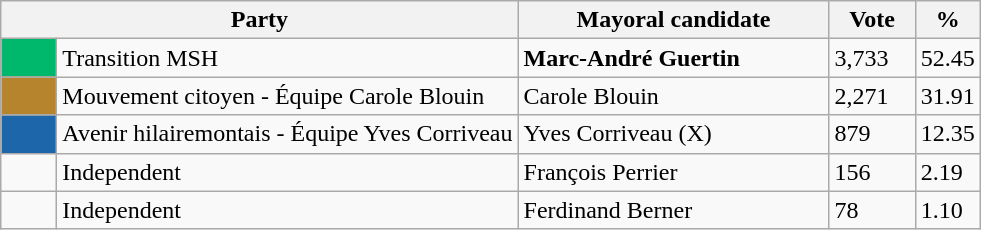<table class="wikitable">
<tr>
<th bgcolor="#DDDDFF" width="230px" colspan="2">Party</th>
<th bgcolor="#DDDDFF" width="200px">Mayoral candidate</th>
<th bgcolor="#DDDDFF" width="50px">Vote</th>
<th bgcolor="#DDDDFF" width="30px">%</th>
</tr>
<tr>
<td bgcolor=#00b86b width="30px"> </td>
<td>Transition MSH</td>
<td><strong>Marc-André Guertin</strong></td>
<td>3,733</td>
<td>52.45</td>
</tr>
<tr>
<td bgcolor=#b6842d width="30px"> </td>
<td>Mouvement citoyen - Équipe Carole Blouin</td>
<td>Carole Blouin</td>
<td>2,271</td>
<td>31.91</td>
</tr>
<tr>
<td bgcolor=#1D66A9 width="30px"> </td>
<td>Avenir hilairemontais - Équipe Yves Corriveau</td>
<td>Yves Corriveau (X)</td>
<td>879</td>
<td>12.35</td>
</tr>
<tr>
<td> </td>
<td>Independent</td>
<td>François Perrier</td>
<td>156</td>
<td>2.19</td>
</tr>
<tr>
<td> </td>
<td>Independent</td>
<td>Ferdinand Berner</td>
<td>78</td>
<td>1.10</td>
</tr>
</table>
